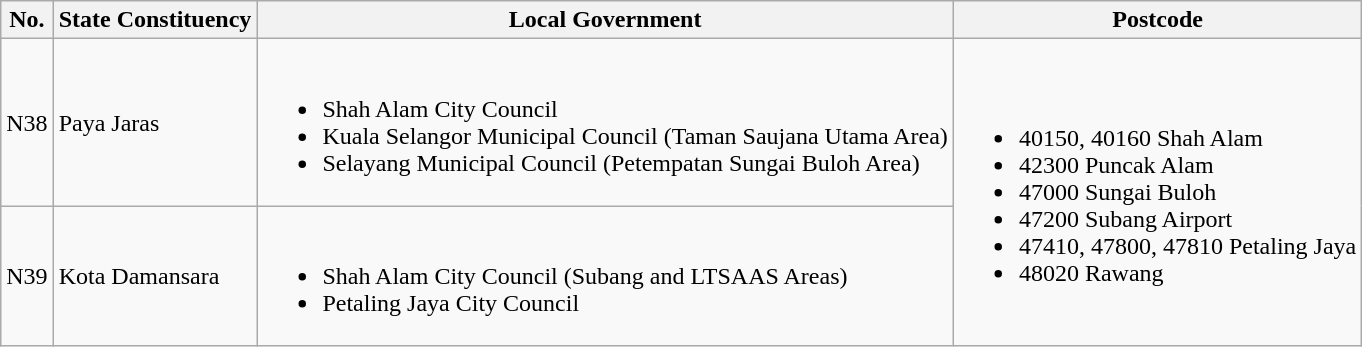<table class="wikitable">
<tr>
<th>No.</th>
<th>State Constituency</th>
<th>Local Government</th>
<th>Postcode</th>
</tr>
<tr>
<td>N38</td>
<td>Paya Jaras</td>
<td><br><ul><li>Shah Alam City Council</li><li>Kuala Selangor Municipal Council (Taman Saujana Utama Area)</li><li>Selayang Municipal Council (Petempatan Sungai Buloh Area)</li></ul></td>
<td rowspan="2"><br><ul><li>40150, 40160 Shah Alam</li><li>42300 Puncak Alam</li><li>47000 Sungai Buloh</li><li>47200 Subang Airport</li><li>47410, 47800, 47810 Petaling Jaya</li><li>48020 Rawang</li></ul></td>
</tr>
<tr>
<td>N39</td>
<td>Kota Damansara</td>
<td><br><ul><li>Shah Alam City Council (Subang and LTSAAS Areas)</li><li>Petaling Jaya City Council</li></ul></td>
</tr>
</table>
